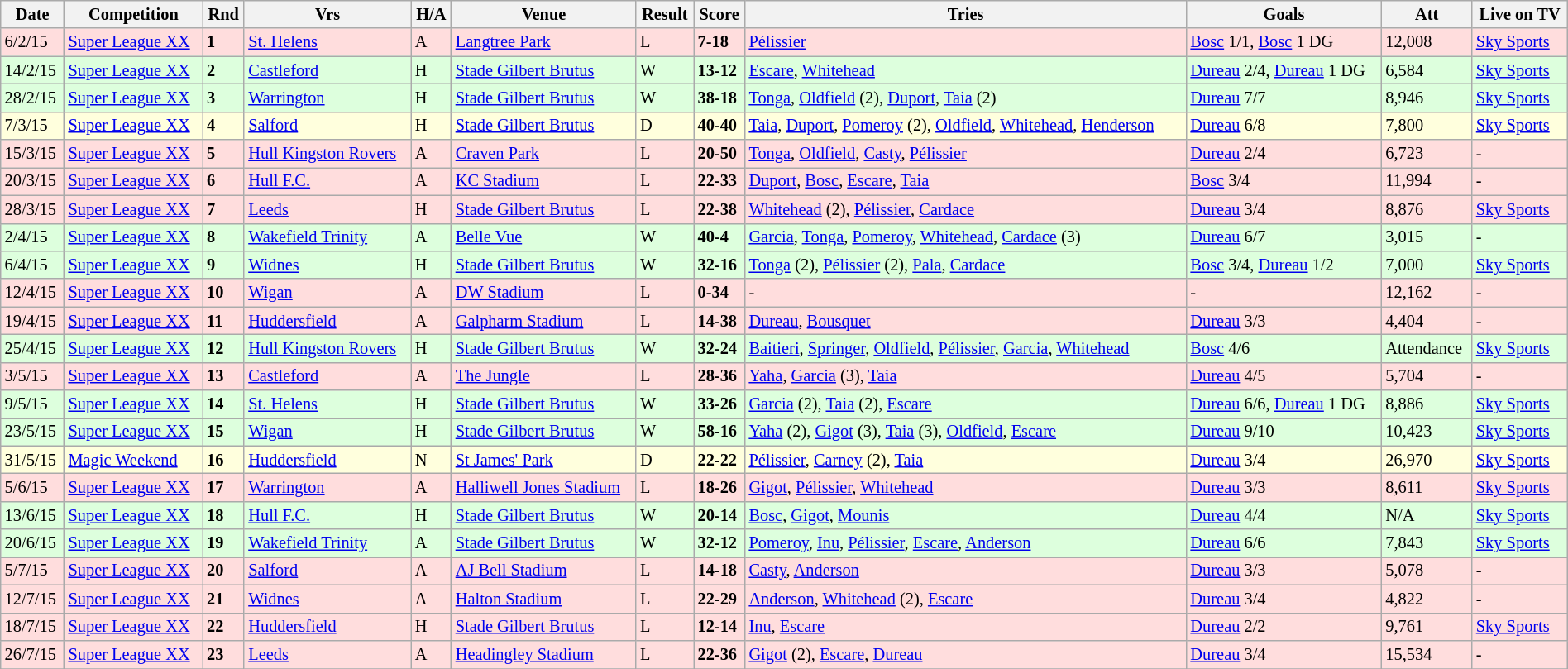<table class="wikitable" style="font-size:85%;" width="100%">
<tr>
<th>Date</th>
<th>Competition</th>
<th>Rnd</th>
<th>Vrs</th>
<th>H/A</th>
<th>Venue</th>
<th>Result</th>
<th>Score</th>
<th>Tries</th>
<th>Goals</th>
<th>Att</th>
<th>Live on TV</th>
</tr>
<tr style="background:#ffdddd;" width=20 | >
<td>6/2/15</td>
<td><a href='#'>Super League XX</a></td>
<td><strong>1</strong></td>
<td><a href='#'>St. Helens</a></td>
<td>A</td>
<td><a href='#'>Langtree Park</a></td>
<td>L</td>
<td><strong>7-18</strong></td>
<td><a href='#'>Pélissier</a></td>
<td><a href='#'>Bosc</a> 1/1, <a href='#'>Bosc</a> 1 DG</td>
<td>12,008</td>
<td><a href='#'>Sky Sports</a></td>
</tr>
<tr style="background:#ddffdd;" width=20 | >
<td>14/2/15</td>
<td><a href='#'>Super League XX</a></td>
<td><strong>2</strong></td>
<td><a href='#'>Castleford</a></td>
<td>H</td>
<td><a href='#'>Stade Gilbert Brutus</a></td>
<td>W</td>
<td><strong>13-12</strong></td>
<td><a href='#'>Escare</a>, <a href='#'>Whitehead</a></td>
<td><a href='#'>Dureau</a> 2/4, <a href='#'>Dureau</a> 1 DG</td>
<td>6,584</td>
<td><a href='#'>Sky Sports</a></td>
</tr>
<tr style="background:#ddffdd;" width=20 | >
<td>28/2/15</td>
<td><a href='#'>Super League XX</a></td>
<td><strong>3</strong></td>
<td><a href='#'>Warrington</a></td>
<td>H</td>
<td><a href='#'>Stade Gilbert Brutus</a></td>
<td>W</td>
<td><strong>38-18</strong></td>
<td><a href='#'>Tonga</a>, <a href='#'>Oldfield</a> (2), <a href='#'>Duport</a>, <a href='#'>Taia</a> (2)</td>
<td><a href='#'>Dureau</a> 7/7</td>
<td>8,946</td>
<td><a href='#'>Sky Sports</a></td>
</tr>
<tr style="background:#ffffdd"  width=20 | >
<td>7/3/15</td>
<td><a href='#'>Super League XX</a></td>
<td><strong>4</strong></td>
<td><a href='#'>Salford</a></td>
<td>H</td>
<td><a href='#'>Stade Gilbert Brutus</a></td>
<td>D</td>
<td><strong>40-40</strong></td>
<td><a href='#'>Taia</a>, <a href='#'>Duport</a>, <a href='#'>Pomeroy</a> (2), <a href='#'>Oldfield</a>, <a href='#'>Whitehead</a>, <a href='#'>Henderson</a></td>
<td><a href='#'>Dureau</a> 6/8</td>
<td>7,800</td>
<td><a href='#'>Sky Sports</a></td>
</tr>
<tr style="background:#ffdddd;" width=20 | >
<td>15/3/15</td>
<td><a href='#'>Super League XX</a></td>
<td><strong>5</strong></td>
<td><a href='#'>Hull Kingston Rovers</a></td>
<td>A</td>
<td><a href='#'>Craven Park</a></td>
<td>L</td>
<td><strong>20-50</strong></td>
<td><a href='#'>Tonga</a>, <a href='#'>Oldfield</a>, <a href='#'>Casty</a>, <a href='#'>Pélissier</a></td>
<td><a href='#'>Dureau</a> 2/4</td>
<td>6,723</td>
<td>-</td>
</tr>
<tr style="background:#ffdddd;" width=20 | >
<td>20/3/15</td>
<td><a href='#'>Super League XX</a></td>
<td><strong>6</strong></td>
<td><a href='#'>Hull F.C.</a></td>
<td>A</td>
<td><a href='#'>KC Stadium</a></td>
<td>L</td>
<td><strong>22-33</strong></td>
<td><a href='#'>Duport</a>, <a href='#'>Bosc</a>, <a href='#'>Escare</a>, <a href='#'>Taia</a></td>
<td><a href='#'>Bosc</a> 3/4</td>
<td>11,994</td>
<td>-</td>
</tr>
<tr style="background:#ffdddd;" width=20 | >
<td>28/3/15</td>
<td><a href='#'>Super League XX</a></td>
<td><strong>7</strong></td>
<td><a href='#'>Leeds</a></td>
<td>H</td>
<td><a href='#'>Stade Gilbert Brutus</a></td>
<td>L</td>
<td><strong>22-38</strong></td>
<td><a href='#'>Whitehead</a> (2), <a href='#'>Pélissier</a>, <a href='#'>Cardace</a></td>
<td><a href='#'>Dureau</a> 3/4</td>
<td>8,876</td>
<td><a href='#'>Sky Sports</a></td>
</tr>
<tr style="background:#ddffdd;" width=20 | >
<td>2/4/15</td>
<td><a href='#'>Super League XX</a></td>
<td><strong>8</strong></td>
<td><a href='#'>Wakefield Trinity</a></td>
<td>A</td>
<td><a href='#'>Belle Vue</a></td>
<td>W</td>
<td><strong>40-4</strong></td>
<td><a href='#'>Garcia</a>, <a href='#'>Tonga</a>, <a href='#'>Pomeroy</a>, <a href='#'>Whitehead</a>, <a href='#'>Cardace</a> (3)</td>
<td><a href='#'>Dureau</a> 6/7</td>
<td>3,015</td>
<td>-</td>
</tr>
<tr style="background:#ddffdd;" width=20 | >
<td>6/4/15</td>
<td><a href='#'>Super League XX</a></td>
<td><strong>9</strong></td>
<td><a href='#'>Widnes</a></td>
<td>H</td>
<td><a href='#'>Stade Gilbert Brutus</a></td>
<td>W</td>
<td><strong>32-16</strong></td>
<td><a href='#'>Tonga</a> (2), <a href='#'>Pélissier</a> (2), <a href='#'>Pala</a>, <a href='#'>Cardace</a></td>
<td><a href='#'>Bosc</a> 3/4, <a href='#'>Dureau</a> 1/2</td>
<td>7,000</td>
<td><a href='#'>Sky Sports</a></td>
</tr>
<tr style="background:#ffdddd;" width=20 | >
<td>12/4/15</td>
<td><a href='#'>Super League XX</a></td>
<td><strong>10</strong></td>
<td><a href='#'>Wigan</a></td>
<td>A</td>
<td><a href='#'>DW Stadium</a></td>
<td>L</td>
<td><strong>0-34</strong></td>
<td>-</td>
<td>-</td>
<td>12,162</td>
<td>-</td>
</tr>
<tr style="background:#ffdddd;" width=20 | >
<td>19/4/15</td>
<td><a href='#'>Super League XX</a></td>
<td><strong>11</strong></td>
<td><a href='#'>Huddersfield</a></td>
<td>A</td>
<td><a href='#'>Galpharm Stadium</a></td>
<td>L</td>
<td><strong>14-38</strong></td>
<td><a href='#'>Dureau</a>, <a href='#'>Bousquet</a></td>
<td><a href='#'>Dureau</a> 3/3</td>
<td>4,404</td>
<td>-</td>
</tr>
<tr style="background:#ddffdd;" width=20 | >
<td>25/4/15</td>
<td><a href='#'>Super League XX</a></td>
<td><strong>12</strong></td>
<td><a href='#'>Hull Kingston Rovers</a></td>
<td>H</td>
<td><a href='#'>Stade Gilbert Brutus</a></td>
<td>W</td>
<td><strong>32-24</strong></td>
<td><a href='#'>Baitieri</a>, <a href='#'>Springer</a>, <a href='#'>Oldfield</a>, <a href='#'>Pélissier</a>, <a href='#'>Garcia</a>, <a href='#'>Whitehead</a></td>
<td><a href='#'>Bosc</a> 4/6</td>
<td>Attendance</td>
<td><a href='#'>Sky Sports</a></td>
</tr>
<tr style="background:#ffdddd;" width=20 | >
<td>3/5/15</td>
<td><a href='#'>Super League XX</a></td>
<td><strong>13</strong></td>
<td><a href='#'>Castleford</a></td>
<td>A</td>
<td><a href='#'>The Jungle</a></td>
<td>L</td>
<td><strong>28-36</strong></td>
<td><a href='#'>Yaha</a>, <a href='#'>Garcia</a> (3), <a href='#'>Taia</a></td>
<td><a href='#'>Dureau</a> 4/5</td>
<td>5,704</td>
<td>-</td>
</tr>
<tr style="background:#ddffdd;" width=20 | >
<td>9/5/15</td>
<td><a href='#'>Super League XX</a></td>
<td><strong>14</strong></td>
<td><a href='#'>St. Helens</a></td>
<td>H</td>
<td><a href='#'>Stade Gilbert Brutus</a></td>
<td>W</td>
<td><strong>33-26</strong></td>
<td><a href='#'>Garcia</a> (2), <a href='#'>Taia</a> (2), <a href='#'>Escare</a></td>
<td><a href='#'>Dureau</a> 6/6, <a href='#'>Dureau</a> 1 DG</td>
<td>8,886</td>
<td><a href='#'>Sky Sports</a></td>
</tr>
<tr style="background:#ddffdd;" width=20 | >
<td>23/5/15</td>
<td><a href='#'>Super League XX</a></td>
<td><strong>15</strong></td>
<td><a href='#'>Wigan</a></td>
<td>H</td>
<td><a href='#'>Stade Gilbert Brutus</a></td>
<td>W</td>
<td><strong>58-16</strong></td>
<td><a href='#'>Yaha</a> (2), <a href='#'>Gigot</a> (3), <a href='#'>Taia</a> (3), <a href='#'>Oldfield</a>, <a href='#'>Escare</a></td>
<td><a href='#'>Dureau</a> 9/10</td>
<td>10,423</td>
<td><a href='#'>Sky Sports</a></td>
</tr>
<tr style="background:#ffffdd"  width=20 | >
<td>31/5/15</td>
<td><a href='#'>Magic Weekend</a></td>
<td><strong>16</strong></td>
<td><a href='#'>Huddersfield</a></td>
<td>N</td>
<td><a href='#'>St James' Park</a></td>
<td>D</td>
<td><strong>22-22</strong></td>
<td><a href='#'>Pélissier</a>, <a href='#'>Carney</a> (2), <a href='#'>Taia</a></td>
<td><a href='#'>Dureau</a> 3/4</td>
<td>26,970</td>
<td><a href='#'>Sky Sports</a></td>
</tr>
<tr style="background:#ffdddd;" width=20 | >
<td>5/6/15</td>
<td><a href='#'>Super League XX</a></td>
<td><strong>17</strong></td>
<td><a href='#'>Warrington</a></td>
<td>A</td>
<td><a href='#'>Halliwell Jones Stadium</a></td>
<td>L</td>
<td><strong>18-26</strong></td>
<td><a href='#'>Gigot</a>, <a href='#'>Pélissier</a>, <a href='#'>Whitehead</a></td>
<td><a href='#'>Dureau</a> 3/3</td>
<td>8,611</td>
<td><a href='#'>Sky Sports</a></td>
</tr>
<tr style="background:#ddffdd;" width=20 | >
<td>13/6/15</td>
<td><a href='#'>Super League XX</a></td>
<td><strong>18</strong></td>
<td><a href='#'>Hull F.C.</a></td>
<td>H</td>
<td><a href='#'>Stade Gilbert Brutus</a></td>
<td>W</td>
<td><strong>20-14</strong></td>
<td><a href='#'>Bosc</a>, <a href='#'>Gigot</a>, <a href='#'>Mounis</a></td>
<td><a href='#'>Dureau</a> 4/4</td>
<td>N/A</td>
<td><a href='#'>Sky Sports</a></td>
</tr>
<tr style="background:#ddffdd;" width=20 | >
<td>20/6/15</td>
<td><a href='#'>Super League XX</a></td>
<td><strong>19</strong></td>
<td><a href='#'>Wakefield Trinity</a></td>
<td>A</td>
<td><a href='#'>Stade Gilbert Brutus</a></td>
<td>W</td>
<td><strong>32-12</strong></td>
<td><a href='#'>Pomeroy</a>, <a href='#'>Inu</a>, <a href='#'>Pélissier</a>, <a href='#'>Escare</a>, <a href='#'>Anderson</a></td>
<td><a href='#'>Dureau</a> 6/6</td>
<td>7,843</td>
<td><a href='#'>Sky Sports</a></td>
</tr>
<tr style="background:#ffdddd;" width=20 | >
<td>5/7/15</td>
<td><a href='#'>Super League XX</a></td>
<td><strong>20</strong></td>
<td><a href='#'>Salford</a></td>
<td>A</td>
<td><a href='#'>AJ Bell Stadium</a></td>
<td>L</td>
<td><strong>14-18</strong></td>
<td><a href='#'>Casty</a>, <a href='#'>Anderson</a></td>
<td><a href='#'>Dureau</a> 3/3</td>
<td>5,078</td>
<td>-</td>
</tr>
<tr style="background:#ffdddd;" width=20 | >
<td>12/7/15</td>
<td><a href='#'>Super League XX</a></td>
<td><strong>21</strong></td>
<td><a href='#'>Widnes</a></td>
<td>A</td>
<td><a href='#'>Halton Stadium</a></td>
<td>L</td>
<td><strong>22-29</strong></td>
<td><a href='#'>Anderson</a>, <a href='#'>Whitehead</a> (2), <a href='#'>Escare</a></td>
<td><a href='#'>Dureau</a> 3/4</td>
<td>4,822</td>
<td>-</td>
</tr>
<tr style="background:#ffdddd;" width=20 | >
<td>18/7/15</td>
<td><a href='#'>Super League XX</a></td>
<td><strong>22</strong></td>
<td><a href='#'>Huddersfield</a></td>
<td>H</td>
<td><a href='#'>Stade Gilbert Brutus</a></td>
<td>L</td>
<td><strong>12-14</strong></td>
<td><a href='#'>Inu</a>, <a href='#'>Escare</a></td>
<td><a href='#'>Dureau</a> 2/2</td>
<td>9,761</td>
<td><a href='#'>Sky Sports</a></td>
</tr>
<tr style="background:#ffdddd;" width=20 | >
<td>26/7/15</td>
<td><a href='#'>Super League XX</a></td>
<td><strong>23</strong></td>
<td><a href='#'>Leeds</a></td>
<td>A</td>
<td><a href='#'>Headingley Stadium</a></td>
<td>L</td>
<td><strong>22-36</strong></td>
<td><a href='#'>Gigot</a> (2), <a href='#'>Escare</a>, <a href='#'>Dureau</a></td>
<td><a href='#'>Dureau</a> 3/4</td>
<td>15,534</td>
<td>-</td>
</tr>
<tr>
</tr>
</table>
